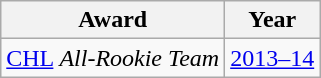<table class="wikitable">
<tr>
<th>Award</th>
<th>Year</th>
</tr>
<tr>
<td><a href='#'>CHL</a> <em>All-Rookie Team</em></td>
<td><a href='#'>2013–14</a></td>
</tr>
</table>
